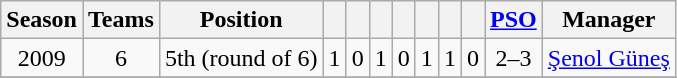<table class="wikitable" style="text-align:center">
<tr>
<th>Season</th>
<th>Teams</th>
<th>Position</th>
<th></th>
<th></th>
<th></th>
<th></th>
<th></th>
<th></th>
<th></th>
<th><a href='#'>PSO</a></th>
<th>Manager</th>
</tr>
<tr>
<td>2009</td>
<td>6</td>
<td>5th (round of 6)</td>
<td>1</td>
<td>0</td>
<td>1</td>
<td>0</td>
<td>1</td>
<td>1</td>
<td align=right>0</td>
<td>2–3 </td>
<td> <a href='#'>Şenol Güneş</a></td>
</tr>
<tr>
</tr>
</table>
